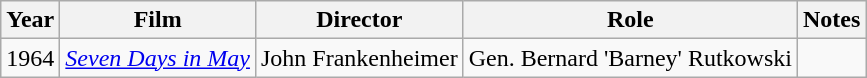<table class="wikitable">
<tr>
<th>Year</th>
<th>Film</th>
<th>Director</th>
<th>Role</th>
<th>Notes</th>
</tr>
<tr>
<td>1964</td>
<td><em><a href='#'>Seven Days in May</a></em></td>
<td>John Frankenheimer</td>
<td>Gen. Bernard 'Barney' Rutkowski</td>
<td><small></small></td>
</tr>
</table>
